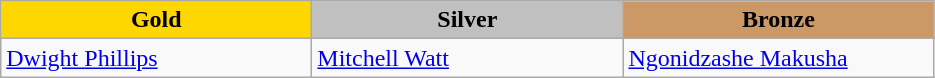<table class="wikitable" style="text-align:left">
<tr align="center">
<td width=200 bgcolor=gold><strong>Gold</strong></td>
<td width=200 bgcolor=silver><strong>Silver</strong></td>
<td width=200 bgcolor=CC9966><strong>Bronze</strong></td>
</tr>
<tr>
<td><a href='#'>Dwight Phillips</a><br><em></em></td>
<td><a href='#'>Mitchell Watt</a><br><em></em></td>
<td><a href='#'>Ngonidzashe Makusha</a><br><em></em></td>
</tr>
</table>
